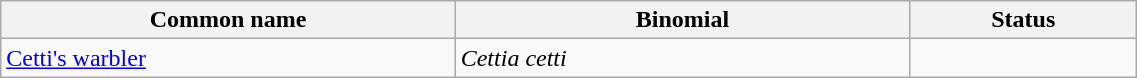<table style="width:60%;" class="wikitable">
<tr>
<th width=40%>Common name</th>
<th width=40%>Binomial</th>
<th width=20%>Status</th>
</tr>
<tr>
<td><a href='#'>Cetti's warbler</a></td>
<td><em>Cettia cetti</em></td>
<td></td>
</tr>
</table>
